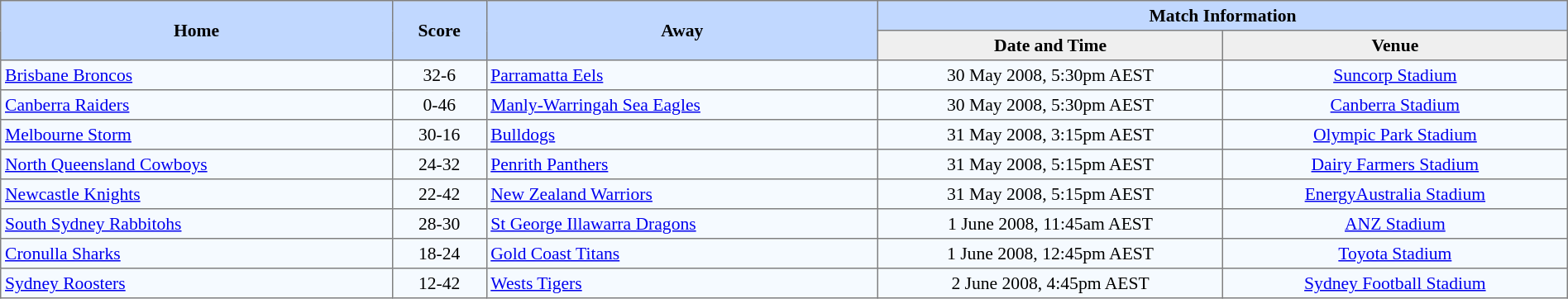<table border=1 style="border-collapse:collapse; font-size:90%;" cellpadding=3 cellspacing=0 width=100%>
<tr bgcolor=#C1D8FF>
<th rowspan=2 width=25%>Home</th>
<th rowspan=2 width=6%>Score</th>
<th rowspan=2 width=25%>Away</th>
<th colspan=6>Match Information</th>
</tr>
<tr bgcolor=#EFEFEF>
<th width=22%>Date and Time</th>
<th width=22%>Venue</th>
</tr>
<tr align=center bgcolor=#F5FAFF>
<td align=left> <a href='#'>Brisbane Broncos</a></td>
<td>32-6</td>
<td align=left> <a href='#'>Parramatta Eels</a></td>
<td>30 May 2008, 5:30pm AEST</td>
<td><a href='#'>Suncorp Stadium</a></td>
</tr>
<tr align=center bgcolor=#F5FAFF>
<td align=left> <a href='#'>Canberra Raiders</a></td>
<td>0-46</td>
<td align=left> <a href='#'>Manly-Warringah Sea Eagles</a></td>
<td>30 May 2008, 5:30pm AEST</td>
<td><a href='#'>Canberra Stadium</a></td>
</tr>
<tr align=center bgcolor=#F5FAFF>
<td align=left> <a href='#'>Melbourne Storm</a></td>
<td>30-16</td>
<td align=left> <a href='#'>Bulldogs</a></td>
<td>31 May 2008, 3:15pm AEST</td>
<td><a href='#'>Olympic Park Stadium</a></td>
</tr>
<tr align=center bgcolor=#F5FAFF>
<td align=left> <a href='#'>North Queensland Cowboys</a></td>
<td>24-32</td>
<td align=left> <a href='#'>Penrith Panthers</a></td>
<td>31 May 2008, 5:15pm AEST</td>
<td><a href='#'>Dairy Farmers Stadium</a></td>
</tr>
<tr align=center bgcolor=#F5FAFF>
<td align=left> <a href='#'>Newcastle Knights</a></td>
<td>22-42</td>
<td align=left> <a href='#'>New Zealand Warriors</a></td>
<td>31 May 2008, 5:15pm AEST</td>
<td><a href='#'>EnergyAustralia Stadium</a></td>
</tr>
<tr align=center bgcolor=#F5FAFF>
<td align=left> <a href='#'>South Sydney Rabbitohs</a></td>
<td>28-30</td>
<td align=left> <a href='#'>St George Illawarra Dragons</a></td>
<td>1 June 2008, 11:45am AEST</td>
<td><a href='#'>ANZ Stadium</a></td>
</tr>
<tr align=center bgcolor=#F5FAFF>
<td align=left> <a href='#'>Cronulla Sharks</a></td>
<td>18-24</td>
<td align=left> <a href='#'>Gold Coast Titans</a></td>
<td>1 June 2008, 12:45pm AEST</td>
<td><a href='#'>Toyota Stadium</a></td>
</tr>
<tr align=center bgcolor=#F5FAFF>
<td align=left> <a href='#'>Sydney Roosters</a></td>
<td>12-42</td>
<td align=left> <a href='#'>Wests Tigers</a></td>
<td>2 June 2008, 4:45pm AEST</td>
<td><a href='#'>Sydney Football Stadium</a></td>
</tr>
</table>
